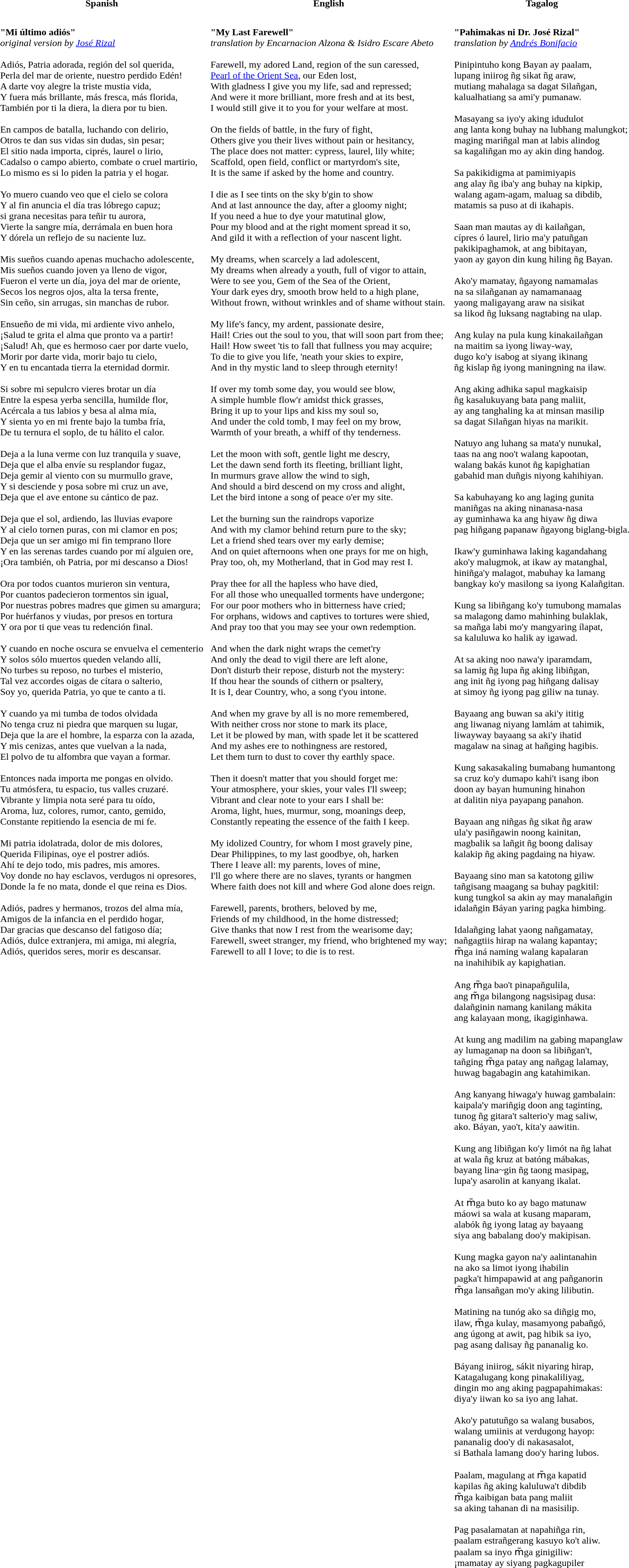<table cellpadding="5">
<tr>
<th>Spanish <br></th>
<th>English</th>
<th>Tagalog</th>
</tr>
<tr style="vertical-align:top">
<td><br><strong>"Mi último adiós"</strong><br>
<em>original version by <a href='#'>José Rizal</a></em><br>
<br>
Adiós, Patria adorada, región del sol querida,<br>
Perla del mar de oriente, nuestro perdido Edén!<br>
A darte voy alegre la triste mustia vida,<br>
Y fuera más brillante, más fresca, más florida,<br>
También por ti la diera, la diera por tu bien.<br>
<br>
En campos de batalla, luchando con delirio,<br>
Otros te dan sus vidas sin dudas, sin pesar;<br>
El sitio nada importa, ciprés, laurel o lirio,<br>
Cadalso o campo abierto, combate o cruel martirio,<br>
Lo mismo es si lo piden la patria y el hogar.<br>
<br>
Yo muero cuando veo que el cielo se colora<br>
Y al fin anuncia el día tras lóbrego capuz;<br>
si grana necesitas para teñir tu aurora,<br>
Vierte la sangre mía, derrámala en buen hora<br>
Y dórela un reflejo de su naciente luz.<br>
<br>
Mis sueños cuando apenas muchacho adolescente,<br>
Mis sueños cuando joven ya lleno de vigor,<br>
Fueron el verte un día, joya del mar de oriente,<br>
Secos los negros ojos, alta la tersa frente,<br>
Sin ceño, sin arrugas, sin manchas de rubor.<br>
<br>
Ensueño de mi vida, mi ardiente vivo anhelo,<br>
¡Salud te grita el alma que pronto va a partir!<br>
¡Salud! Ah, que es hermoso caer por darte vuelo,<br>
Morir por darte vida, morir bajo tu cielo,<br>
Y en tu encantada tierra la eternidad dormir.<br>
<br>
Si sobre mi sepulcro vieres brotar un día<br>
Entre la espesa yerba sencilla, humilde flor,<br>
Acércala a tus labios y besa al alma mía,<br>
Y sienta yo en mi frente bajo la tumba fría,<br>
De tu ternura el soplo, de tu hálito el calor.<br>
<br>
Deja a la luna verme con luz tranquila y suave,<br>
Deja que el alba envíe su resplandor fugaz,<br>
Deja gemir al viento con su murmullo grave,<br>
Y si desciende y posa sobre mi cruz un ave,<br>
Deja que el ave entone su cántico de paz.<br>
<br>
Deja que el sol, ardiendo, las lluvias evapore<br>
Y al cielo tornen puras, con mi clamor en pos;<br>
Deja que un ser amigo mi fin temprano llore<br>
Y en las serenas tardes cuando por mí alguien ore,<br>
¡Ora también, oh Patria, por mi descanso a Dios!<br>
<br>
Ora por todos cuantos murieron sin ventura,<br>
Por cuantos padecieron tormentos sin igual,<br>
Por nuestras pobres madres que gimen su amargura;<br>
Por huérfanos y viudas, por presos en tortura<br>
Y ora por ti que veas tu redención final.<br>
<br>
Y cuando en noche oscura se envuelva el cementerio<br>
Y solos sólo muertos queden velando allí,<br>
No turbes su reposo, no turbes el misterio,<br>
Tal vez accordes oigas de cítara o salterio,<br>
Soy yo, querida Patria, yo que te canto a ti.<br>
<br>
Y cuando ya mi tumba de todos olvidada<br>
No tenga cruz ni piedra que marquen su lugar,<br>
Deja que la are el hombre, la esparza con la azada,<br>
Y mis cenizas, antes que vuelvan a la nada,<br>
El polvo de tu alfombra que vayan a formar.<br>
<br>
Entonces nada importa me pongas en olvido.<br>
Tu atmósfera, tu espacio, tus valles cruzaré.<br>
Vibrante y limpia nota seré para tu oído,<br>
Aroma, luz, colores, rumor, canto, gemido,<br>
Constante repitiendo la esencia de mi fe.<br>
<br>
Mi patria idolatrada, dolor de mis dolores,<br>
Querida Filipinas, oye el postrer adiós.<br>
Ahí te dejo todo, mis padres, mis amores.<br>
Voy donde no hay esclavos, verdugos ni opresores,<br>
Donde la fe no mata, donde el que reina es Dios.<br>
<br>
Adiós, padres y hermanos, trozos del alma mía,<br>
Amigos de la infancia en el perdido hogar,<br>
Dar gracias que descanso del fatigoso día;<br>
Adiós, dulce extranjera, mi amiga, mi alegría,<br>
Adiós, queridos seres, morir es descansar.<br></td>
<td><br><strong>"My Last Farewell"</strong><br>
<em>translation by Encarnacion Alzona & Isidro Escare Abeto</em><br>
<br>
Farewell, my adored Land, region of the sun caressed, <br>
<a href='#'>Pearl of the Orient Sea</a>, our Eden lost, <br>
With gladness I give you my life, sad and repressed; <br>
And were it more brilliant, more fresh and at its best, <br>
I would still give it to you for your welfare at most.<br>
<br>
On the fields of battle, in the fury of fight, <br>
Others give you their lives without pain or hesitancy, <br>
The place does not matter: cypress, laurel, lily white; <br>
Scaffold, open field, conflict or martyrdom's site, <br>
It is the same if asked by the home and country.<br>
<br>
I die as I see tints on the sky b'gin to show <br>
And at last announce the day, after a gloomy night; <br>
If you need a hue to dye your matutinal glow, <br>
Pour my blood and at the right moment spread it so, <br>
And gild it with a reflection of your nascent light.<br>
<br>
My dreams, when scarcely a lad adolescent, <br>
My dreams when already a youth, full of vigor to attain, <br>
Were to see you, Gem of the Sea of the Orient, <br>
Your dark eyes dry, smooth brow held to a high plane,<br>
Without frown, without wrinkles and of shame without stain.<br>
<br>
My life's fancy, my ardent, passionate desire, <br>
Hail! Cries out the soul to you, that will soon part from thee; <br>
Hail! How sweet 'tis to fall that fullness you may acquire; <br>
To die to give you life, 'neath your skies to expire, <br>
And in thy mystic land to sleep through eternity!<br>
<br>
If over my tomb some day, you would see blow, <br>
A simple humble flow'r amidst thick grasses, <br>
Bring it up to your lips and kiss my soul so, <br>
And under the cold tomb, I may feel on my brow, <br>
Warmth of your breath, a whiff of thy tenderness.<br>
<br>
Let the moon with soft, gentle light me descry, <br>
Let the dawn send forth its fleeting, brilliant light, <br>
In murmurs grave allow the wind to sigh, <br>
And should a bird descend on my cross and alight, <br>
Let the bird intone a song of peace o'er my site.<br>
<br>
Let the burning sun the raindrops vaporize <br>
And with my clamor behind return pure to the sky; <br>
Let a friend shed tears over my early demise; <br>
And on quiet afternoons when one prays for me on high, <br>
Pray too, oh, my Motherland, that in God may rest I.<br>
<br>
Pray thee for all the hapless who have died, <br>
For all those who unequalled torments have undergone; <br>
For our poor mothers who in bitterness have cried; <br>
For orphans, widows and captives to tortures were shied, <br>
And pray too that you may see your own redemption.<br>
<br>
And when the dark night wraps the cemet'ry <br>
And only the dead to vigil there are left alone, <br>
Don't disturb their repose, disturb not the mystery: <br>
If thou hear the sounds of cithern or psaltery, <br>
It is I, dear Country, who, a song t'you intone.<br>
<br>
And when my grave by all is no more remembered, <br>
With neither cross nor stone to mark its place, <br>
Let it be plowed by man, with spade let it be scattered <br>
And my ashes ere to nothingness are restored, <br>
Let them turn to dust to cover thy earthly space.<br>
<br>
Then it doesn't matter that you should forget me: <br>
Your atmosphere, your skies, your vales I'll sweep; <br>
Vibrant and clear note to your ears I shall be: <br>
Aroma, light, hues, murmur, song, moanings deep, <br>
Constantly repeating the essence of the faith I keep.<br>
<br>
My idolized Country, for whom I most gravely pine, <br>
Dear Philippines, to my last goodbye, oh, harken <br>
There I leave all: my parents, loves of mine, <br>
I'll go where there are no slaves, tyrants or hangmen <br>
Where faith does not kill and where God alone does reign.<br>
<br>
Farewell, parents, brothers, beloved by me, <br>
Friends of my childhood, in the home distressed; <br>
Give thanks that now I rest from the wearisome day; <br>
Farewell, sweet stranger, my friend, who brightened my way; <br>
Farewell to all I love; to die is to rest.<br></td>
<td><br><strong>"Pahimakas ni Dr. José Rizal"</strong><br>
<em>translation by <a href='#'>Andrés Bonifacio</a></em><br>
<br>
Pinipintuho kong Bayan ay paalam,<br>
lupang iniirog ñg sikat ñg araw,<br>
mutiang mahalaga sa dagat Silañgan,<br>
kalualhatiang sa ami'y pumanaw.<br>
<br>
Masayang sa iyo'y aking idudulot<br>
ang lanta kong buhay na lubhang malungkot;<br>
maging mariñgal man at labis alindog<br>
sa kagaliñgan mo ay akin ding handog.<br>
<br>
Sa pakikidigma at pamimiyapis<br>
ang alay ñg iba'y ang buhay na kipkip,<br>
walang agam-agam, maluag sa dibdib,<br>
matamis sa puso at di ikahapis.<br>
<br>
Saan man mautas ay di kailañgan,<br>
cípres ó laurel, lirio ma'y patuñgan<br>
pakikipaghamok, at ang bibitayan,<br>
yaon ay gayon din kung hiling ñg Bayan.<br>
<br>
Ako'y mamatay, ñgayong namamalas<br>
na sa silañganan ay namamanaag<br>
yaong maligayang araw na sisikat<br>
sa likod ñg luksang nagtabing na ulap.<br>
<br>
Ang kulay na pula kung kinakailañgan<br>
na maitim sa iyong liway-way,<br>
dugo ko'y isabog at siyang ikinang<br>
ñg kislap ñg iyong maningning na ilaw.<br>
<br>
Ang aking adhika sapul magkaisip<br>
ñg kasalukuyang bata pang maliit,<br>
ay ang tanghaling ka at minsan masilip<br>
sa dagat Silañgan hiyas na marikit.<br>
<br>
Natuyo ang luhang sa mata'y nunukal,<br>
taas na ang noo't walang kapootan,<br>
walang bakás kunot ñg kapighatian<br>
gabahid man duñgis niyong kahihiyan.<br>
<br>
Sa kabuhayang ko ang laging gunita<br>
maniñgas na aking ninanasa-nasa<br>
ay guminhawa ka ang hiyaw ñg diwa<br>
pag hiñgang papanaw ñgayong biglang-bigla.<br>
<br>
Ikaw'y guminhawa laking kagandahang<br>
ako'y malugmok, at ikaw ay matanghal,<br>
hiniñga'y malagot, mabuhay ka lamang<br>
bangkay ko'y masilong sa iyong Kalañgitan.<br>
<br>
Kung sa libiñgang ko'y tumubong mamalas<br>
sa malagong damo mahinhing bulaklak,<br>
sa mañga labi mo'y mangyaring ílapat,<br>
sa kaluluwa ko halik ay igawad.<br>
<br>
At sa aking noo nawa'y iparamdam,<br>
sa lamig ñg lupa ñg aking libiñgan,<br>
ang init ñg iyong pag hiñgang dalisay<br>
at simoy ñg iyong pag giliw na tunay.<br>
<br>
Bayaang ang buwan sa aki'y ititig<br>
ang liwanag niyang lamlám at tahimik,<br>
liwayway bayaang sa aki'y ihatid<br>
magalaw na sinag at hañging hagibis.<br>
<br>
Kung sakasakaling bumabang humantong<br>
sa cruz ko'y dumapo kahi't isang ibon<br>
doon ay bayan humuning hinahon<br>
at dalitin niya payapang panahon.<br>
<br>
Bayaan ang niñgas ñg sikat ñg araw<br>
ula'y pasiñgawin noong kainitan,<br>
magbalik sa lañgit ñg boong dalisay<br>
kalakip ñg aking pagdaing na hiyaw.<br>
<br>
Bayaang sino man sa katotong giliw<br>
tañgisang maagang sa buhay pagkitil:<br>
kung tungkol sa akin ay may manalañgin<br>
idalañgin Báyan yaring pagka himbing.<br>
<br>
Idalañging lahat yaong nañgamatay,<br>
nañgagtiis hirap na walang kapantay;<br>
m̃ga iná naming walang kapalaran<br>
na inahihibik ay kapighatian.<br>
<br>
Ang m̃ga bao't pinapañgulila,<br>
ang m̃ga bilangong nagsisipag dusa:<br>
dalañginin namang kanilang mákita<br>
ang kalayaan mong, ikagiginhawa.<br>
<br>
At kung ang madilim na gabing mapanglaw<br>
ay lumaganap na doon sa libiñgan't,<br>
tañging m̃ga patay ang nañgag lalamay,<br>
huwag bagabagin ang katahimikan.<br>
<br>
Ang kanyang hiwaga'y huwag gambalain:<br>
kaipala'y mariñgig doon ang taginting,<br>
tunog ñg gitara't salterio'y mag saliw,<br>
ako. Báyan, yao't, kita'y aawitin.<br>
<br>
Kung ang libiñgan ko'y limót na ñg lahat<br>
at wala ñg kruz at batóng mábakas,<br>
bayang lina~gin ñg taong masipag,<br>
lupa'y asarolin at kanyang ikalat.<br>
<br>
At m̃ga buto ko ay bago matunaw<br>
máowi sa wala at kusang maparam,<br>
alabók ñg iyong latag ay bayaang<br>
siya ang babalang doo'y makipisan.<br>
<br>
Kung magka gayon na'y aalintanahin<br>
na ako sa limot iyong ihabilin<br>
pagka't himpapawid at ang pañganorin<br>
m̃ga lansañgan mo'y aking lilibutin.<br>
<br>
Matining na tunóg ako sa diñgig mo,<br>
ilaw, m̃ga kulay, masamyong pabañgó,<br>
ang úgong at awit, pag hibik sa iyo,<br>
pag asang dalisay ñg pananalig ko.<br>
<br>
Báyang iniirog, sákit niyaring hirap,<br>
Katagalugang kong pinakaliliyag,<br>
dingin mo ang aking pagpapahimakas:<br>
diya'y iiwan ko sa iyo ang lahat.<br>
<br>
Ako'y patutuñgo sa walang busabos,<br>
walang umiinis at verdugong hayop:<br>
pananalig doo'y di nakasasalot,<br>
si Bathala lamang doo'y haring lubos.<br>
<br>
Paalam, magulang at m̃ga kapatid<br>
kapilas ñg aking kaluluwa't dibdib<br>
m̃ga kaibigan bata pang maliit<br>
sa aking tahanan di na masisilip.<br>
<br>
Pag pasalamatan at napahiñga rin,<br>
paalam estrañgerang kasuyo ko't aliw.<br>
paalam sa inyo m̃ga ginigiliw:<br>
¡mamatay ay siyang pagkagupiler</td>
</tr>
</table>
